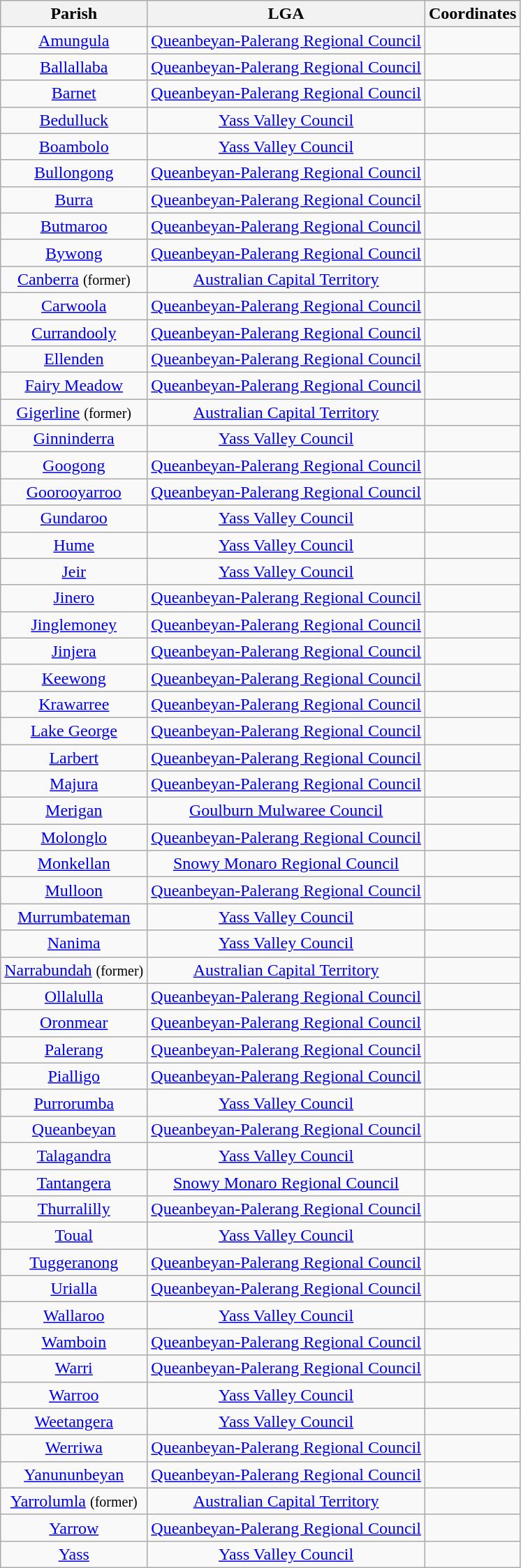<table class="wikitable" style="text-align:center">
<tr>
<th>Parish</th>
<th>LGA</th>
<th>Coordinates</th>
</tr>
<tr>
<td><a href='#'>Amungula</a></td>
<td><a href='#'>Queanbeyan-Palerang Regional Council</a></td>
<td></td>
</tr>
<tr>
<td><a href='#'>Ballallaba</a></td>
<td><a href='#'>Queanbeyan-Palerang Regional Council</a></td>
<td></td>
</tr>
<tr>
<td><a href='#'>Barnet</a></td>
<td><a href='#'>Queanbeyan-Palerang Regional Council</a></td>
<td></td>
</tr>
<tr>
<td><a href='#'>Bedulluck</a></td>
<td><a href='#'>Yass Valley Council</a></td>
<td></td>
</tr>
<tr>
<td><a href='#'>Boambolo</a></td>
<td><a href='#'>Yass Valley Council</a></td>
<td></td>
</tr>
<tr>
<td><a href='#'>Bullongong</a></td>
<td><a href='#'>Queanbeyan-Palerang Regional Council</a></td>
<td></td>
</tr>
<tr>
<td><a href='#'>Burra</a></td>
<td><a href='#'>Queanbeyan-Palerang Regional Council</a></td>
<td></td>
</tr>
<tr>
<td><a href='#'>Butmaroo</a></td>
<td><a href='#'>Queanbeyan-Palerang Regional Council</a></td>
<td></td>
</tr>
<tr>
<td><a href='#'>Bywong</a></td>
<td><a href='#'>Queanbeyan-Palerang Regional Council</a></td>
<td></td>
</tr>
<tr>
<td><a href='#'>Canberra</a> <small>(former)</small></td>
<td><a href='#'>Australian Capital Territory</a></td>
<td></td>
</tr>
<tr>
<td><a href='#'>Carwoola</a></td>
<td><a href='#'>Queanbeyan-Palerang Regional Council</a></td>
<td></td>
</tr>
<tr>
<td><a href='#'>Currandooly</a></td>
<td><a href='#'>Queanbeyan-Palerang Regional Council</a></td>
<td></td>
</tr>
<tr>
<td><a href='#'>Ellenden</a></td>
<td><a href='#'>Queanbeyan-Palerang Regional Council</a></td>
<td></td>
</tr>
<tr>
<td><a href='#'>Fairy Meadow</a></td>
<td><a href='#'>Queanbeyan-Palerang Regional Council</a></td>
<td></td>
</tr>
<tr>
<td><a href='#'>Gigerline</a> <small>(former)</small></td>
<td><a href='#'>Australian Capital Territory</a></td>
<td></td>
</tr>
<tr>
<td><a href='#'>Ginninderra</a></td>
<td><a href='#'>Yass Valley Council</a></td>
<td></td>
</tr>
<tr>
<td><a href='#'>Googong</a></td>
<td><a href='#'>Queanbeyan-Palerang Regional Council</a></td>
<td></td>
</tr>
<tr>
<td><a href='#'>Goorooyarroo</a></td>
<td><a href='#'>Queanbeyan-Palerang Regional Council</a></td>
<td></td>
</tr>
<tr>
<td><a href='#'>Gundaroo</a></td>
<td><a href='#'>Yass Valley Council</a></td>
<td></td>
</tr>
<tr>
<td><a href='#'>Hume</a></td>
<td><a href='#'>Yass Valley Council</a></td>
<td></td>
</tr>
<tr>
<td><a href='#'>Jeir</a></td>
<td><a href='#'>Yass Valley Council</a></td>
<td></td>
</tr>
<tr>
<td><a href='#'>Jinero</a></td>
<td><a href='#'>Queanbeyan-Palerang Regional Council</a></td>
<td></td>
</tr>
<tr>
<td><a href='#'>Jinglemoney</a></td>
<td><a href='#'>Queanbeyan-Palerang Regional Council</a></td>
<td></td>
</tr>
<tr>
<td><a href='#'>Jinjera</a></td>
<td><a href='#'>Queanbeyan-Palerang Regional Council</a></td>
<td></td>
</tr>
<tr>
<td><a href='#'>Keewong</a></td>
<td><a href='#'>Queanbeyan-Palerang Regional Council</a></td>
<td></td>
</tr>
<tr>
<td><a href='#'>Krawarree</a></td>
<td><a href='#'>Queanbeyan-Palerang Regional Council</a></td>
<td></td>
</tr>
<tr>
<td><a href='#'>Lake George</a></td>
<td><a href='#'>Queanbeyan-Palerang Regional Council</a></td>
<td></td>
</tr>
<tr>
<td><a href='#'>Larbert</a></td>
<td><a href='#'>Queanbeyan-Palerang Regional Council</a></td>
<td></td>
</tr>
<tr>
<td><a href='#'>Majura</a></td>
<td><a href='#'>Queanbeyan-Palerang Regional Council</a></td>
<td></td>
</tr>
<tr>
<td><a href='#'>Merigan</a></td>
<td><a href='#'>Goulburn Mulwaree Council</a></td>
<td></td>
</tr>
<tr>
<td><a href='#'>Molonglo</a></td>
<td><a href='#'>Queanbeyan-Palerang Regional Council</a></td>
<td></td>
</tr>
<tr>
<td><a href='#'>Monkellan</a></td>
<td><a href='#'>Snowy Monaro Regional Council</a></td>
<td></td>
</tr>
<tr>
<td><a href='#'>Mulloon</a></td>
<td><a href='#'>Queanbeyan-Palerang Regional Council</a></td>
<td></td>
</tr>
<tr>
<td><a href='#'>Murrumbateman</a></td>
<td><a href='#'>Yass Valley Council</a></td>
<td></td>
</tr>
<tr>
<td><a href='#'>Nanima</a></td>
<td><a href='#'>Yass Valley Council</a></td>
<td></td>
</tr>
<tr>
<td><a href='#'>Narrabundah</a> <small>(former)</small></td>
<td><a href='#'>Australian Capital Territory</a></td>
<td></td>
</tr>
<tr>
<td><a href='#'>Ollalulla</a></td>
<td><a href='#'>Queanbeyan-Palerang Regional Council</a></td>
<td></td>
</tr>
<tr>
<td><a href='#'>Oronmear</a></td>
<td><a href='#'>Queanbeyan-Palerang Regional Council</a></td>
<td></td>
</tr>
<tr>
<td><a href='#'>Palerang</a></td>
<td><a href='#'>Queanbeyan-Palerang Regional Council</a></td>
<td></td>
</tr>
<tr>
<td><a href='#'>Pialligo</a></td>
<td><a href='#'>Queanbeyan-Palerang Regional Council</a></td>
<td></td>
</tr>
<tr>
<td><a href='#'>Purrorumba</a></td>
<td><a href='#'>Yass Valley Council</a></td>
<td></td>
</tr>
<tr>
<td><a href='#'>Queanbeyan</a></td>
<td><a href='#'>Queanbeyan-Palerang Regional Council</a></td>
<td></td>
</tr>
<tr>
<td><a href='#'>Talagandra</a></td>
<td><a href='#'>Yass Valley Council</a></td>
<td></td>
</tr>
<tr>
<td><a href='#'>Tantangera</a></td>
<td><a href='#'>Snowy Monaro Regional Council</a></td>
<td></td>
</tr>
<tr>
<td><a href='#'>Thurralilly</a></td>
<td><a href='#'>Queanbeyan-Palerang Regional Council</a></td>
<td></td>
</tr>
<tr>
<td><a href='#'>Toual</a></td>
<td><a href='#'>Yass Valley Council</a></td>
<td></td>
</tr>
<tr>
<td><a href='#'>Tuggeranong</a></td>
<td><a href='#'>Queanbeyan-Palerang Regional Council</a></td>
<td></td>
</tr>
<tr>
<td><a href='#'>Urialla</a></td>
<td><a href='#'>Queanbeyan-Palerang Regional Council</a></td>
<td></td>
</tr>
<tr>
<td><a href='#'>Wallaroo</a></td>
<td><a href='#'>Yass Valley Council</a></td>
<td></td>
</tr>
<tr>
<td><a href='#'>Wamboin</a></td>
<td><a href='#'>Queanbeyan-Palerang Regional Council</a></td>
<td></td>
</tr>
<tr>
<td><a href='#'>Warri</a></td>
<td><a href='#'>Queanbeyan-Palerang Regional Council</a></td>
<td></td>
</tr>
<tr>
<td><a href='#'>Warroo</a></td>
<td><a href='#'>Yass Valley Council</a></td>
<td></td>
</tr>
<tr>
<td><a href='#'>Weetangera</a></td>
<td><a href='#'>Yass Valley Council</a></td>
<td></td>
</tr>
<tr>
<td><a href='#'>Werriwa</a></td>
<td><a href='#'>Queanbeyan-Palerang Regional Council</a></td>
<td></td>
</tr>
<tr>
<td><a href='#'>Yanununbeyan</a></td>
<td><a href='#'>Queanbeyan-Palerang Regional Council</a></td>
<td></td>
</tr>
<tr>
<td><a href='#'>Yarrolumla</a> <small>(former)</small></td>
<td><a href='#'>Australian Capital Territory</a></td>
<td></td>
</tr>
<tr>
<td><a href='#'>Yarrow</a></td>
<td><a href='#'>Queanbeyan-Palerang Regional Council</a></td>
<td></td>
</tr>
<tr>
<td><a href='#'>Yass</a></td>
<td><a href='#'>Yass Valley Council</a></td>
<td></td>
</tr>
</table>
